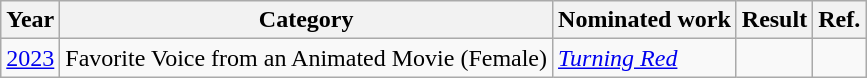<table class="wikitable plainrowheaders">
<tr>
<th scope="col">Year</th>
<th scope="col">Category</th>
<th scope="col">Nominated work</th>
<th scope="col">Result</th>
<th scope="col">Ref.</th>
</tr>
<tr>
<td><a href='#'>2023</a></td>
<td>Favorite Voice from an Animated Movie (Female)</td>
<td><em><a href='#'>Turning Red</a></em></td>
<td></td>
<td align="center"></td>
</tr>
</table>
